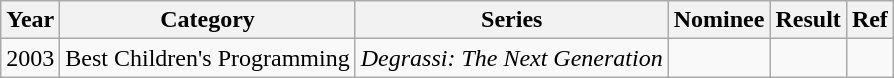<table class="wikitable">
<tr>
<th>Year</th>
<th>Category</th>
<th>Series</th>
<th>Nominee</th>
<th>Result</th>
<th>Ref</th>
</tr>
<tr>
<td>2003</td>
<td>Best Children's Programming</td>
<td><em>Degrassi: The Next Generation</em></td>
<td></td>
<td></td>
<td></td>
</tr>
</table>
